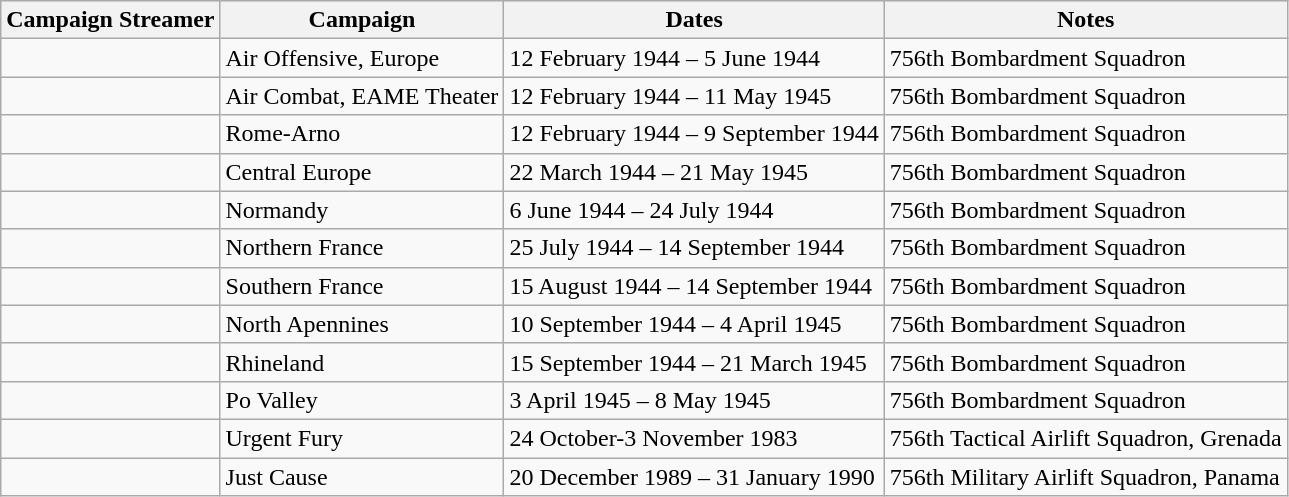<table class="wikitable">
<tr style="background:#efefef;">
<th>Campaign Streamer</th>
<th>Campaign</th>
<th>Dates</th>
<th>Notes</th>
</tr>
<tr>
<td></td>
<td>Air Offensive, Europe</td>
<td>12 February 1944 – 5 June 1944</td>
<td>756th Bombardment Squadron</td>
</tr>
<tr>
<td></td>
<td>Air Combat, EAME Theater</td>
<td>12 February 1944 – 11 May 1945</td>
<td>756th Bombardment Squadron</td>
</tr>
<tr>
<td></td>
<td>Rome-Arno</td>
<td>12 February 1944 – 9 September 1944</td>
<td>756th Bombardment Squadron</td>
</tr>
<tr>
<td></td>
<td>Central Europe</td>
<td>22 March 1944 – 21 May 1945</td>
<td>756th Bombardment Squadron</td>
</tr>
<tr>
<td></td>
<td>Normandy</td>
<td>6 June 1944 – 24 July 1944</td>
<td>756th Bombardment Squadron</td>
</tr>
<tr>
<td></td>
<td>Northern France</td>
<td>25 July 1944 – 14 September 1944</td>
<td>756th Bombardment Squadron</td>
</tr>
<tr>
<td></td>
<td>Southern France</td>
<td>15 August 1944 – 14 September 1944</td>
<td>756th Bombardment Squadron</td>
</tr>
<tr>
<td></td>
<td>North Apennines</td>
<td>10 September 1944 – 4 April 1945</td>
<td>756th Bombardment Squadron</td>
</tr>
<tr>
<td></td>
<td>Rhineland</td>
<td>15 September 1944 – 21 March 1945</td>
<td>756th Bombardment Squadron</td>
</tr>
<tr>
<td></td>
<td>Po Valley</td>
<td>3 April 1945 – 8 May 1945</td>
<td>756th Bombardment Squadron</td>
</tr>
<tr>
<td></td>
<td>Urgent Fury</td>
<td>24 October-3 November 1983</td>
<td>756th Tactical Airlift Squadron, Grenada</td>
</tr>
<tr>
<td></td>
<td>Just Cause</td>
<td>20 December 1989 – 31 January 1990</td>
<td>756th Military Airlift Squadron, Panama</td>
</tr>
</table>
